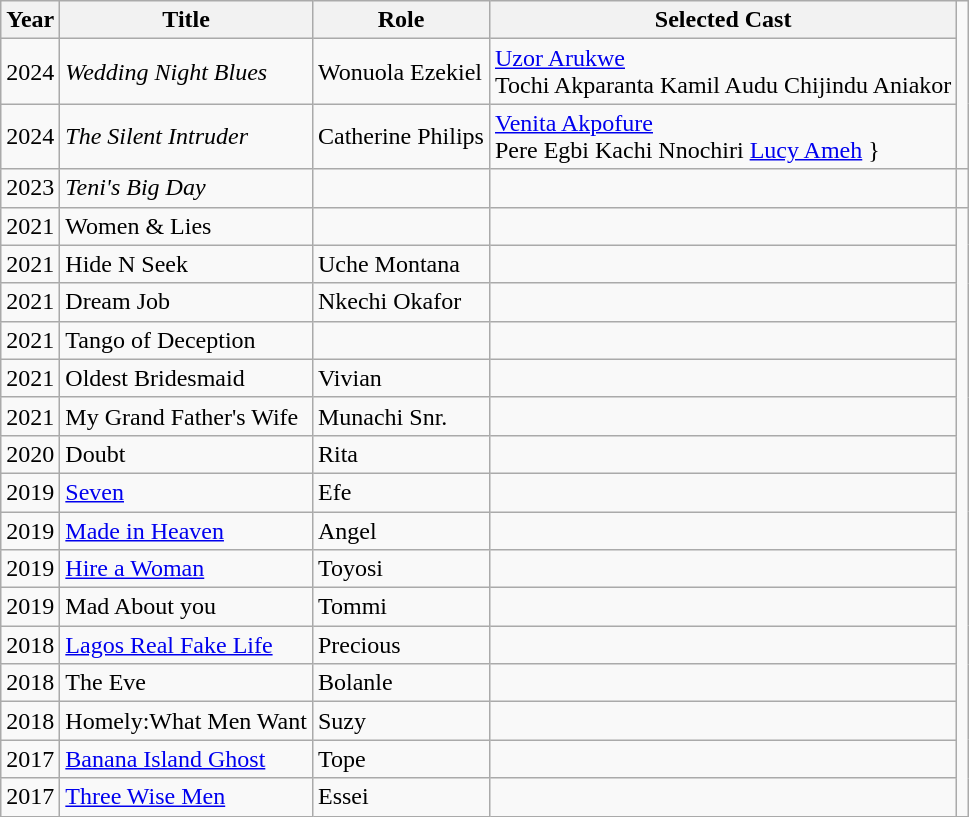<table class="wikitable sortable">
<tr>
<th>Year</th>
<th>Title</th>
<th>Role</th>
<th>Selected Cast</th>
</tr>
<tr>
<td>2024</td>
<td><em>Wedding Night Blues</em></td>
<td>Wonuola Ezekiel</td>
<td><a href='#'>Uzor Arukwe</a><br>Tochi Akparanta
Kamil Audu
Chijindu Aniakor</td>
</tr>
<tr>
<td>2024</td>
<td><em>The Silent Intruder</em></td>
<td>Catherine Philips</td>
<td><a href='#'>Venita Akpofure</a><br>Pere Egbi
Kachi Nnochiri
<a href='#'>Lucy Ameh</a>
}</td>
</tr>
<tr>
<td>2023</td>
<td><em>Teni's Big Day</td>
<td></td>
<td></td>
<td></td>
</tr>
<tr>
<td>2021</td>
<td></em>Women & Lies<em></td>
<td></td>
<td></td>
</tr>
<tr>
<td>2021</td>
<td></em>Hide N Seek<em></td>
<td>Uche Montana</td>
<td></td>
</tr>
<tr>
<td>2021</td>
<td></em>Dream Job<em></td>
<td>Nkechi Okafor</td>
<td></td>
</tr>
<tr>
<td>2021</td>
<td></em>Tango of Deception<em></td>
<td></td>
<td></td>
</tr>
<tr>
<td>2021</td>
<td></em>Oldest Bridesmaid<em></td>
<td>Vivian</td>
<td></td>
</tr>
<tr>
<td>2021</td>
<td></em>My Grand Father's Wife<em></td>
<td>Munachi Snr.</td>
<td></td>
</tr>
<tr>
<td>2020</td>
<td></em>Doubt<em></td>
<td>Rita</td>
<td></td>
</tr>
<tr>
<td>2019</td>
<td></em><a href='#'>Seven</a><em></td>
<td>Efe</td>
<td></td>
</tr>
<tr>
<td>2019</td>
<td></em><a href='#'>Made in Heaven</a><em></td>
<td>Angel</td>
<td></td>
</tr>
<tr>
<td>2019</td>
<td></em><a href='#'>Hire a Woman</a><em></td>
<td>Toyosi</td>
<td></td>
</tr>
<tr>
<td>2019</td>
<td></em>Mad About you<em></td>
<td>Tommi</td>
<td></td>
</tr>
<tr>
<td>2018</td>
<td></em><a href='#'>Lagos Real Fake Life</a><em></td>
<td>Precious</td>
<td></td>
</tr>
<tr>
<td>2018</td>
<td></em>The Eve<em></td>
<td>Bolanle</td>
<td></td>
</tr>
<tr>
<td>2018</td>
<td></em> Homely:What Men Want<em></td>
<td>Suzy</td>
<td></td>
</tr>
<tr>
<td>2017</td>
<td></em><a href='#'>Banana Island Ghost</a><em></td>
<td>Tope</td>
<td></td>
</tr>
<tr>
<td>2017</td>
<td></em><a href='#'>Three Wise Men</a><em></td>
<td>Essei</td>
<td></td>
</tr>
</table>
